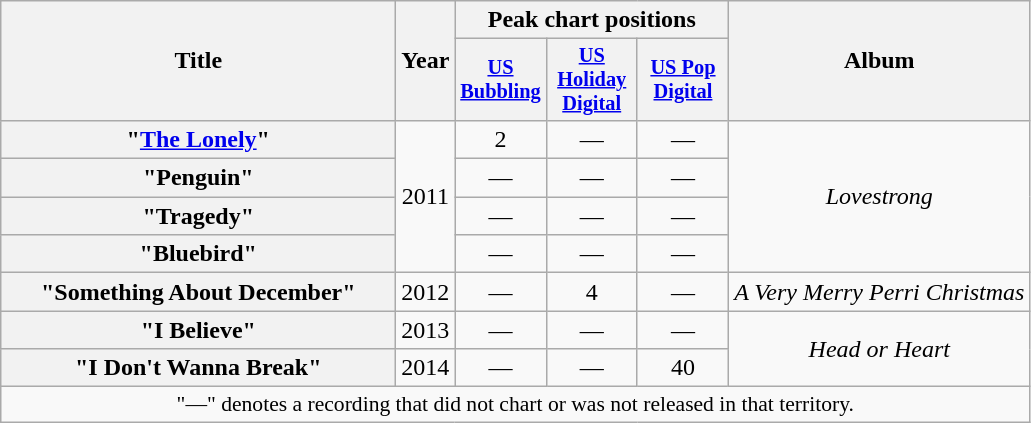<table class="wikitable plainrowheaders" style="text-align:center;">
<tr>
<th scope="col" rowspan="2" style="width:16em;">Title</th>
<th scope="col" rowspan="2" style="width:1em;">Year</th>
<th scope="col" colspan="3">Peak chart positions</th>
<th scope="col" rowspan="2">Album</th>
</tr>
<tr>
<th scope="col" style="width:4em;font-size:85%;"><a href='#'>US<br>Bubbling</a><br></th>
<th scope="col" style="width:4em;font-size:85%;"><a href='#'>US Holiday Digital</a><br></th>
<th scope="col" style="width:4em;font-size:85%;"><a href='#'>US Pop Digital</a><br></th>
</tr>
<tr>
<th scope="row">"<a href='#'>The Lonely</a>"</th>
<td rowspan="4">2011</td>
<td>2</td>
<td>—</td>
<td>—</td>
<td rowspan="4"><em>Lovestrong</em></td>
</tr>
<tr>
<th scope="row">"Penguin"</th>
<td>—</td>
<td>—</td>
<td>—</td>
</tr>
<tr>
<th scope="row">"Tragedy"</th>
<td>—</td>
<td>—</td>
<td>—</td>
</tr>
<tr>
<th scope="row">"Bluebird"</th>
<td>—</td>
<td>—</td>
<td>—</td>
</tr>
<tr>
<th scope="row">"Something About December"</th>
<td>2012</td>
<td>—</td>
<td>4</td>
<td>—</td>
<td><em>A Very Merry Perri Christmas</em></td>
</tr>
<tr>
<th scope="row">"I Believe"</th>
<td>2013</td>
<td>—</td>
<td>—</td>
<td>—</td>
<td rowspan="2"><em>Head or Heart</em></td>
</tr>
<tr>
<th scope="row">"I Don't Wanna Break"</th>
<td>2014</td>
<td>—</td>
<td>—</td>
<td>40</td>
</tr>
<tr>
<td colspan="15" style="font-size:90%">"—" denotes a recording that did not chart or was not released in that territory.</td>
</tr>
</table>
